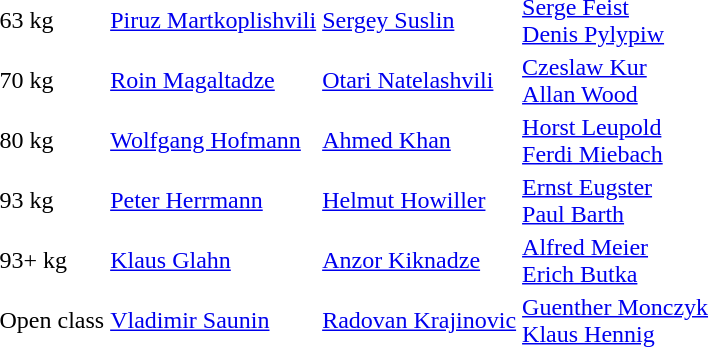<table>
<tr>
<td>63 kg</td>
<td><a href='#'>Piruz Martkoplishvili</a></td>
<td><a href='#'>Sergey Suslin</a></td>
<td><a href='#'>Serge Feist</a><br><a href='#'>Denis Pylypiw</a></td>
</tr>
<tr>
<td>70 kg</td>
<td><a href='#'>Roin Magaltadze</a></td>
<td><a href='#'>Otari Natelashvili</a></td>
<td><a href='#'>Czeslaw Kur</a><br><a href='#'>Allan Wood</a></td>
</tr>
<tr>
<td>80 kg</td>
<td><a href='#'>Wolfgang Hofmann</a></td>
<td><a href='#'>Ahmed Khan</a></td>
<td><a href='#'>Horst Leupold</a><br><a href='#'>Ferdi Miebach</a></td>
</tr>
<tr>
<td>93 kg</td>
<td><a href='#'>Peter Herrmann</a></td>
<td><a href='#'>Helmut Howiller</a></td>
<td><a href='#'>Ernst Eugster</a><br><a href='#'>Paul Barth</a></td>
</tr>
<tr>
<td>93+ kg</td>
<td><a href='#'>Klaus Glahn</a></td>
<td><a href='#'>Anzor Kiknadze</a></td>
<td><a href='#'>Alfred Meier</a><br><a href='#'>Erich Butka</a></td>
</tr>
<tr>
<td>Open class</td>
<td><a href='#'>Vladimir Saunin</a></td>
<td><a href='#'>Radovan Krajinovic</a></td>
<td><a href='#'>Guenther Monczyk</a><br><a href='#'>Klaus Hennig</a></td>
</tr>
</table>
